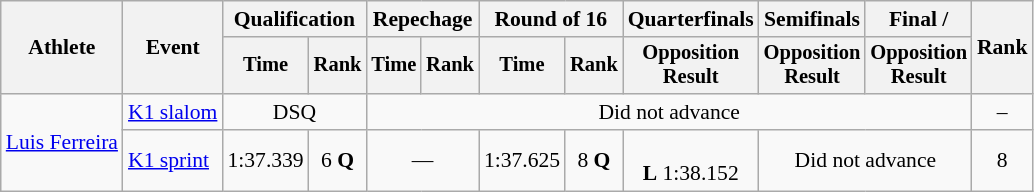<table class="wikitable" style="font-size:90%; text-align:center;">
<tr>
<th rowspan=2>Athlete</th>
<th rowspan=2>Event</th>
<th colspan=2>Qualification</th>
<th colspan=2>Repechage</th>
<th colspan=2>Round of 16</th>
<th>Quarterfinals</th>
<th>Semifinals</th>
<th>Final / </th>
<th rowspan=2>Rank</th>
</tr>
<tr style="font-size:95%">
<th>Time</th>
<th>Rank</th>
<th>Time</th>
<th>Rank</th>
<th>Time</th>
<th>Rank</th>
<th>Opposition <br>Result</th>
<th>Opposition <br>Result</th>
<th>Opposition <br>Result</th>
</tr>
<tr>
<td rowspan=2 align=left><a href='#'>Luis Ferreira</a></td>
<td align=left><a href='#'>K1 slalom</a></td>
<td colspan=2>DSQ</td>
<td colspan=7>Did not advance</td>
<td>–</td>
</tr>
<tr>
<td align=left><a href='#'>K1 sprint</a></td>
<td>1:37.339</td>
<td>6 <strong>Q</strong></td>
<td colspan=2>—</td>
<td>1:37.625</td>
<td>8 <strong>Q</strong></td>
<td><br><strong>L</strong> 1:38.152</td>
<td colspan=2>Did not advance</td>
<td>8</td>
</tr>
</table>
